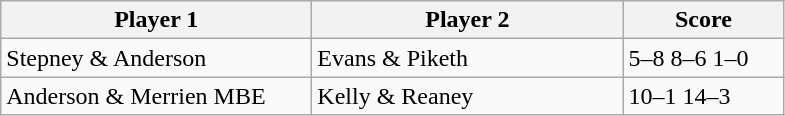<table class="wikitable" style="font-size: 100%">
<tr>
<th width=200>Player 1</th>
<th width=200>Player 2</th>
<th width=100>Score</th>
</tr>
<tr>
<td>Stepney & Anderson</td>
<td>Evans & Piketh</td>
<td>5–8 8–6 1–0</td>
</tr>
<tr>
<td>Anderson & Merrien MBE</td>
<td>Kelly & Reaney</td>
<td>10–1 14–3</td>
</tr>
</table>
